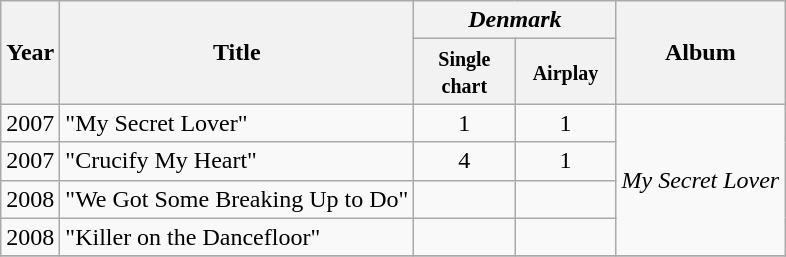<table class="wikitable">
<tr>
<th rowspan="2">Year</th>
<th rowspan="2">Title</th>
<th colspan="2"><em>Denmark</em> </th>
<th rowspan="2">Album</th>
</tr>
<tr>
<th width="60"><small>Single chart</small></th>
<th width="60"><small>Airplay</small></th>
</tr>
<tr>
<td>2007</td>
<td>"My Secret Lover"</td>
<td align="center">1</td>
<td align="center">1</td>
<td rowspan="4"><em>My Secret Lover</em></td>
</tr>
<tr>
<td>2007</td>
<td>"Crucify My Heart"</td>
<td align="center">4</td>
<td align="center">1</td>
</tr>
<tr>
<td>2008</td>
<td>"We Got Some Breaking Up to Do"</td>
<td align="center"></td>
<td align="center"></td>
</tr>
<tr>
<td>2008</td>
<td>"Killer on the Dancefloor"</td>
<td align="center"></td>
<td align="center"></td>
</tr>
<tr>
</tr>
</table>
